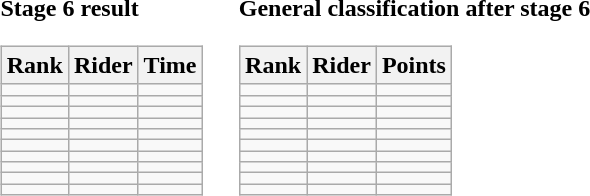<table>
<tr>
<td><strong>Stage 6 result</strong><br><table class="wikitable">
<tr>
<th scope="col">Rank</th>
<th scope="col">Rider</th>
<th scope="col">Time</th>
</tr>
<tr>
<td></td>
<td></td>
<td></td>
</tr>
<tr>
<td></td>
<td></td>
<td></td>
</tr>
<tr>
<td></td>
<td></td>
<td></td>
</tr>
<tr>
<td></td>
<td></td>
<td></td>
</tr>
<tr>
<td></td>
<td></td>
<td></td>
</tr>
<tr>
<td></td>
<td></td>
<td></td>
</tr>
<tr>
<td></td>
<td></td>
<td></td>
</tr>
<tr>
<td></td>
<td></td>
<td></td>
</tr>
<tr>
<td></td>
<td></td>
<td></td>
</tr>
<tr>
<td></td>
<td></td>
<td></td>
</tr>
</table>
</td>
<td></td>
<td><strong>General classification after stage 6</strong><br><table class="wikitable">
<tr>
<th scope="col">Rank</th>
<th scope="col">Rider</th>
<th scope="col">Points</th>
</tr>
<tr>
<td></td>
<td></td>
<td></td>
</tr>
<tr>
<td></td>
<td></td>
<td></td>
</tr>
<tr>
<td></td>
<td></td>
<td></td>
</tr>
<tr>
<td></td>
<td></td>
<td></td>
</tr>
<tr>
<td></td>
<td></td>
<td></td>
</tr>
<tr>
<td></td>
<td></td>
<td></td>
</tr>
<tr>
<td></td>
<td></td>
<td></td>
</tr>
<tr>
<td></td>
<td></td>
<td></td>
</tr>
<tr>
<td></td>
<td></td>
<td></td>
</tr>
<tr>
<td></td>
<td></td>
<td></td>
</tr>
</table>
</td>
</tr>
</table>
